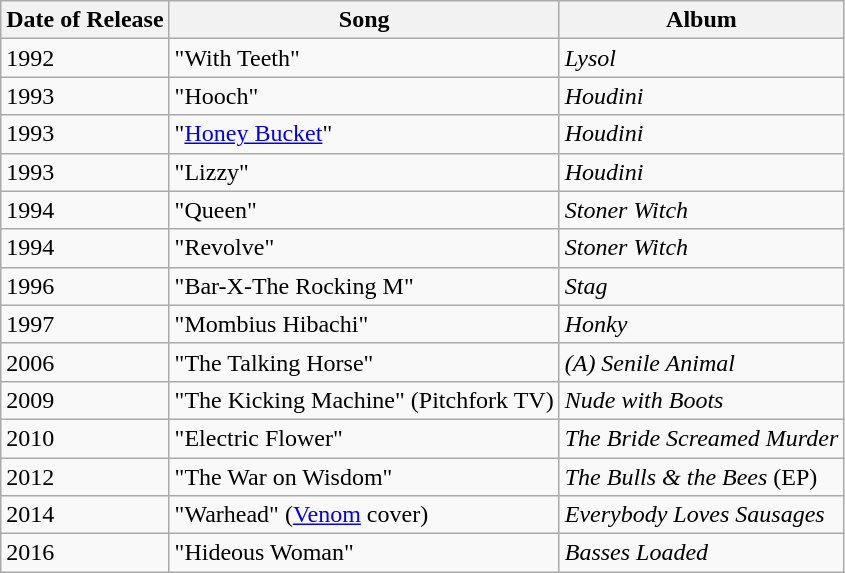<table class="wikitable">
<tr>
<th>Date of Release</th>
<th>Song</th>
<th>Album</th>
</tr>
<tr>
<td>1992</td>
<td>"With Teeth"</td>
<td><em>Lysol</em></td>
</tr>
<tr>
<td>1993</td>
<td>"Hooch"</td>
<td><em>Houdini</em></td>
</tr>
<tr>
<td>1993</td>
<td>"<a href='#'>Honey Bucket</a>"</td>
<td><em>Houdini</em></td>
</tr>
<tr>
<td>1993</td>
<td>"Lizzy"</td>
<td><em>Houdini</em></td>
</tr>
<tr>
<td>1994</td>
<td>"Queen"</td>
<td><em>Stoner Witch</em></td>
</tr>
<tr>
<td>1994</td>
<td>"Revolve"</td>
<td><em>Stoner Witch</em></td>
</tr>
<tr>
<td>1996</td>
<td>"Bar-X-The Rocking M"</td>
<td><em>Stag</em></td>
</tr>
<tr>
<td>1997</td>
<td>"Mombius Hibachi"</td>
<td><em>Honky</em></td>
</tr>
<tr>
<td>2006</td>
<td>"The Talking Horse"</td>
<td><em>(A) Senile Animal</em></td>
</tr>
<tr>
<td>2009</td>
<td>"The Kicking Machine" (Pitchfork TV)</td>
<td><em>Nude with Boots</em></td>
</tr>
<tr>
<td>2010</td>
<td>"Electric Flower"</td>
<td><em>The Bride Screamed Murder</em></td>
</tr>
<tr>
<td>2012</td>
<td>"The War on Wisdom"</td>
<td><em>The Bulls & the Bees</em> (EP)</td>
</tr>
<tr>
<td>2014</td>
<td>"Warhead" (<a href='#'>Venom</a> cover)</td>
<td><em>Everybody Loves Sausages</em></td>
</tr>
<tr>
<td>2016</td>
<td>"Hideous Woman"</td>
<td><em>Basses Loaded</em></td>
</tr>
</table>
